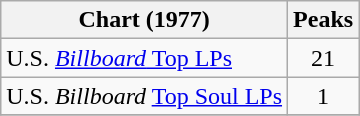<table class="wikitable">
<tr>
<th>Chart (1977)</th>
<th>Peaks<br></th>
</tr>
<tr>
<td>U.S. <a href='#'><em>Billboard</em> Top LPs</a></td>
<td align="center">21</td>
</tr>
<tr>
<td>U.S. <em>Billboard</em> <a href='#'>Top Soul LPs</a></td>
<td align="center">1</td>
</tr>
<tr>
</tr>
</table>
